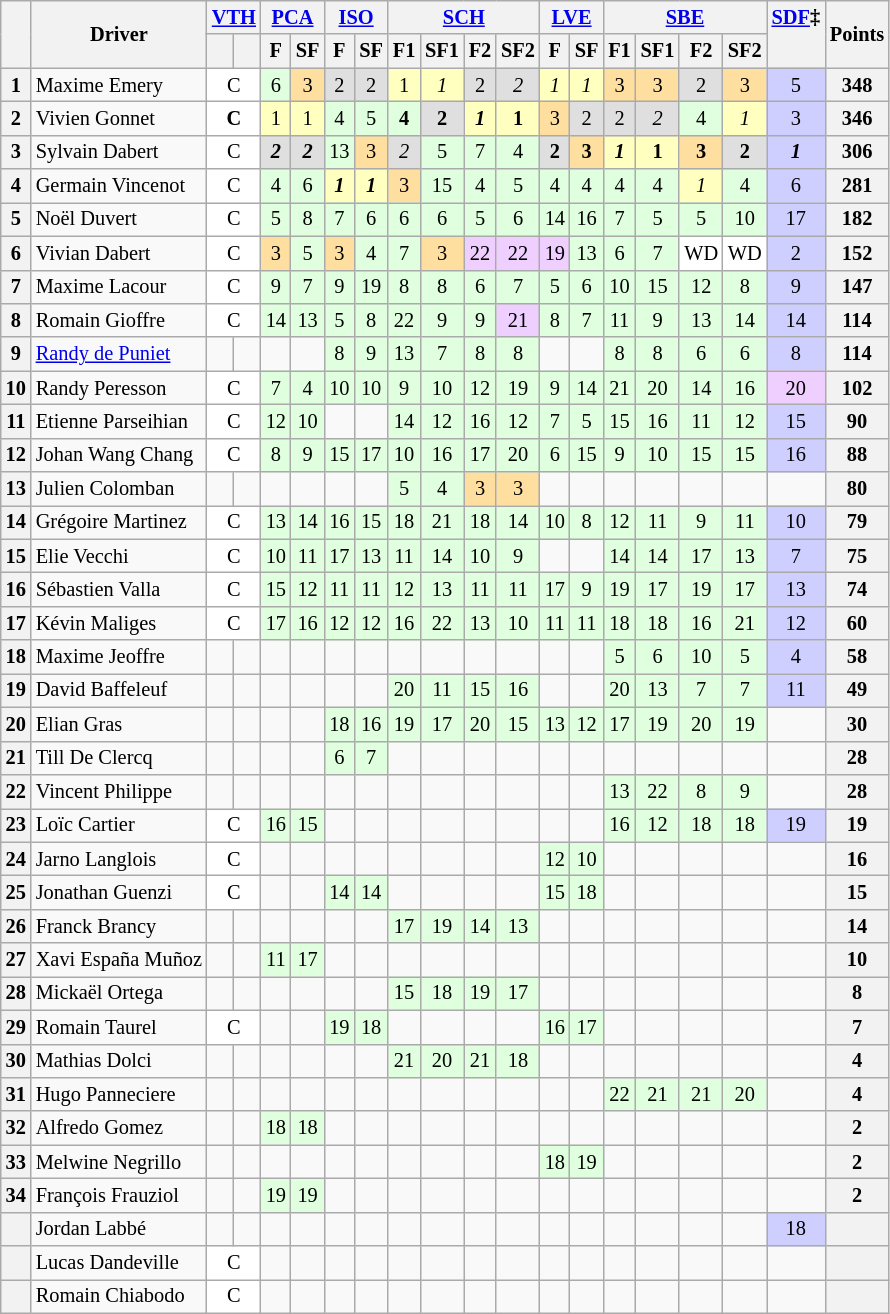<table align=left| class="wikitable" style="font-size: 85%; text-align: center">
<tr valign="top">
<th rowspan=2 valign=middle></th>
<th rowspan=2 valign=middle>Driver</th>
<th colspan=2><a href='#'>VTH</a><br></th>
<th colspan=2><a href='#'>PCA</a><br></th>
<th colspan=2><a href='#'>ISO</a><br></th>
<th colspan=4><a href='#'>SCH</a><br></th>
<th colspan=2><a href='#'>LVE</a><br></th>
<th colspan=4><a href='#'>SBE</a><br></th>
<th rowspan=2><a href='#'>SDF</a>‡<br></th>
<th rowspan=2 valign=middle>Points</th>
</tr>
<tr>
<th></th>
<th></th>
<th>F</th>
<th>SF</th>
<th>F</th>
<th>SF</th>
<th>F1</th>
<th>SF1</th>
<th>F2</th>
<th>SF2</th>
<th>F</th>
<th>SF</th>
<th>F1</th>
<th>SF1</th>
<th>F2</th>
<th>SF2</th>
</tr>
<tr>
<th>1</th>
<td align=left> Maxime Emery</td>
<td colspan=2 style="background:#FFFFFF;">C</td>
<td style="background:#DFFFDF;">6</td>
<td style="background:#FFDF9F;">3</td>
<td style="background:#DFDFDF;">2</td>
<td style="background:#DFDFDF;">2</td>
<td style="background:#FFFFBF;">1</td>
<td style="background:#FFFFBF;"><em>1</em></td>
<td style="background:#DFDFDF;">2</td>
<td style="background:#DFDFDF;"><em>2</em></td>
<td style="background:#FFFFBF;"><em>1</em></td>
<td style="background:#FFFFBF;"><em>1</em></td>
<td style="background:#FFDF9F;">3</td>
<td style="background:#FFDF9F;">3</td>
<td style="background:#DFDFDF;">2</td>
<td style="background:#FFDF9F;">3</td>
<td style="background:#CFCFFF;">5</td>
<th>348</th>
</tr>
<tr>
<th>2</th>
<td align=left> Vivien Gonnet</td>
<td colspan=2 style="background:#FFFFFF;"><strong>C</strong></td>
<td style="background:#FFFFBF;">1</td>
<td style="background:#FFFFBF;">1</td>
<td style="background:#DFFFDF;">4</td>
<td style="background:#DFFFDF;">5</td>
<td style="background:#DFFFDF;"><strong>4</strong></td>
<td style="background:#DFDFDF;"><strong>2</strong></td>
<td style="background:#FFFFBF;"><strong><em>1</em></strong></td>
<td style="background:#FFFFBF;"><strong>1</strong></td>
<td style="background:#FFDF9F;">3</td>
<td style="background:#DFDFDF;">2</td>
<td style="background:#DFDFDF;">2</td>
<td style="background:#DFDFDF;"><em>2</em></td>
<td style="background:#DFFFDF;">4</td>
<td style="background:#FFFFBF;"><em>1</em></td>
<td style="background:#CFCFFF;">3</td>
<th>346</th>
</tr>
<tr>
<th>3</th>
<td align=left> Sylvain Dabert</td>
<td colspan=2 style="background:#FFFFFF;">C</td>
<td style="background:#DFDFDF;"><strong><em>2</em></strong></td>
<td style="background:#DFDFDF;"><strong><em>2</em></strong></td>
<td style="background:#DFFFDF;">13</td>
<td style="background:#FFDF9F;">3</td>
<td style="background:#DFDFDF;"><em>2</em></td>
<td style="background:#DFFFDF;">5</td>
<td style="background:#DFFFDF;">7</td>
<td style="background:#DFFFDF;">4</td>
<td style="background:#DFDFDF;"><strong>2</strong></td>
<td style="background:#FFDF9F;"><strong>3</strong></td>
<td style="background:#FFFFBF;"><strong><em>1</em></strong></td>
<td style="background:#FFFFBF;"><strong>1</strong></td>
<td style="background:#FFDF9F;"><strong>3</strong></td>
<td style="background:#DFDFDF;"><strong>2</strong></td>
<td style="background:#CFCFFF;"><strong><em>1</em></strong></td>
<th>306</th>
</tr>
<tr>
<th>4</th>
<td align=left> Germain Vincenot</td>
<td colspan=2 style="background:#FFFFFF;">C</td>
<td style="background:#DFFFDF;">4</td>
<td style="background:#DFFFDF;">6</td>
<td style="background:#FFFFBF;"><strong><em>1</em></strong></td>
<td style="background:#FFFFBF;"><strong><em>1</em></strong></td>
<td style="background:#FFDF9F;">3</td>
<td style="background:#DFFFDF;">15</td>
<td style="background:#DFFFDF;">4</td>
<td style="background:#DFFFDF;">5</td>
<td style="background:#DFFFDF;">4</td>
<td style="background:#DFFFDF;">4</td>
<td style="background:#DFFFDF;">4</td>
<td style="background:#DFFFDF;">4</td>
<td style="background:#FFFFBF;"><em>1</em></td>
<td style="background:#DFFFDF;">4</td>
<td style="background:#CFCFFF;">6</td>
<th>281</th>
</tr>
<tr>
<th>5</th>
<td align=left> Noël Duvert</td>
<td colspan=2 style="background:#FFFFFF;">C</td>
<td style="background:#DFFFDF;">5</td>
<td style="background:#DFFFDF;">8</td>
<td style="background:#DFFFDF;">7</td>
<td style="background:#DFFFDF;">6</td>
<td style="background:#DFFFDF;">6</td>
<td style="background:#DFFFDF;">6</td>
<td style="background:#DFFFDF;">5</td>
<td style="background:#DFFFDF;">6</td>
<td style="background:#DFFFDF;">14</td>
<td style="background:#DFFFDF;">16</td>
<td style="background:#DFFFDF;">7</td>
<td style="background:#DFFFDF;">5</td>
<td style="background:#DFFFDF;">5</td>
<td style="background:#DFFFDF;">10</td>
<td style="background:#CFCFFF;">17</td>
<th>182</th>
</tr>
<tr>
<th>6</th>
<td align=left> Vivian Dabert</td>
<td colspan=2 style="background:#FFFFFF;">C</td>
<td style="background:#FFDF9F;">3</td>
<td style="background:#DFFFDF;">5</td>
<td style="background:#FFDF9F;">3</td>
<td style="background:#DFFFDF;">4</td>
<td style="background:#DFFFDF;">7</td>
<td style="background:#FFDF9F;">3</td>
<td style="background:#EFCFFF;">22</td>
<td style="background:#EFCFFF;">22</td>
<td style="background:#EFCFFF;">19</td>
<td style="background:#DFFFDF;">13</td>
<td style="background:#DFFFDF;">6</td>
<td style="background:#DFFFDF;">7</td>
<td style="background:#FFFFFF;">WD</td>
<td style="background:#FFFFFF;">WD</td>
<td style="background:#CFCFFF;">2</td>
<th>152</th>
</tr>
<tr>
<th>7</th>
<td align=left> Maxime Lacour</td>
<td colspan=2 style="background:#FFFFFF;">C</td>
<td style="background:#DFFFDF;">9</td>
<td style="background:#DFFFDF;">7</td>
<td style="background:#DFFFDF;">9</td>
<td style="background:#DFFFDF;">19</td>
<td style="background:#DFFFDF;">8</td>
<td style="background:#DFFFDF;">8</td>
<td style="background:#DFFFDF;">6</td>
<td style="background:#DFFFDF;">7</td>
<td style="background:#DFFFDF;">5</td>
<td style="background:#DFFFDF;">6</td>
<td style="background:#DFFFDF;">10</td>
<td style="background:#DFFFDF;">15</td>
<td style="background:#DFFFDF;">12</td>
<td style="background:#DFFFDF;">8</td>
<td style="background:#CFCFFF;">9</td>
<th>147</th>
</tr>
<tr>
<th>8</th>
<td align=left> Romain Gioffre</td>
<td colspan=2 style="background:#FFFFFF;">C</td>
<td style="background:#DFFFDF;">14</td>
<td style="background:#DFFFDF;">13</td>
<td style="background:#DFFFDF;">5</td>
<td style="background:#DFFFDF;">8</td>
<td style="background:#DFFFDF;">22</td>
<td style="background:#DFFFDF;">9</td>
<td style="background:#DFFFDF;">9</td>
<td style="background:#EFCFFF;">21</td>
<td style="background:#DFFFDF;">8</td>
<td style="background:#DFFFDF;">7</td>
<td style="background:#DFFFDF;">11</td>
<td style="background:#DFFFDF;">9</td>
<td style="background:#DFFFDF;">13</td>
<td style="background:#DFFFDF;">14</td>
<td style="background:#CFCFFF;">14</td>
<th>114</th>
</tr>
<tr>
<th>9</th>
<td align=left> <a href='#'>Randy de Puniet</a></td>
<td></td>
<td></td>
<td></td>
<td></td>
<td style="background:#DFFFDF;">8</td>
<td style="background:#DFFFDF;">9</td>
<td style="background:#DFFFDF;">13</td>
<td style="background:#DFFFDF;">7</td>
<td style="background:#DFFFDF;">8</td>
<td style="background:#DFFFDF;">8</td>
<td></td>
<td></td>
<td style="background:#DFFFDF;">8</td>
<td style="background:#DFFFDF;">8</td>
<td style="background:#DFFFDF;">6</td>
<td style="background:#DFFFDF;">6</td>
<td style="background:#CFCFFF;">8</td>
<th>114</th>
</tr>
<tr>
<th>10</th>
<td align=left> Randy Peresson</td>
<td colspan=2 style="background:#FFFFFF;">C</td>
<td style="background:#DFFFDF;">7</td>
<td style="background:#DFFFDF;">4</td>
<td style="background:#DFFFDF;">10</td>
<td style="background:#DFFFDF;">10</td>
<td style="background:#DFFFDF;">9</td>
<td style="background:#DFFFDF;">10</td>
<td style="background:#DFFFDF;">12</td>
<td style="background:#DFFFDF;">19</td>
<td style="background:#DFFFDF;">9</td>
<td style="background:#DFFFDF;">14</td>
<td style="background:#DFFFDF;">21</td>
<td style="background:#DFFFDF;">20</td>
<td style="background:#DFFFDF;">14</td>
<td style="background:#DFFFDF;">16</td>
<td style="background:#EFCFFF;">20</td>
<th>102</th>
</tr>
<tr>
<th>11</th>
<td align=left> Etienne Parseihian</td>
<td colspan=2 style="background:#FFFFFF;">C</td>
<td style="background:#DFFFDF;">12</td>
<td style="background:#DFFFDF;">10</td>
<td></td>
<td></td>
<td style="background:#DFFFDF;">14</td>
<td style="background:#DFFFDF;">12</td>
<td style="background:#DFFFDF;">16</td>
<td style="background:#DFFFDF;">12</td>
<td style="background:#DFFFDF;">7</td>
<td style="background:#DFFFDF;">5</td>
<td style="background:#DFFFDF;">15</td>
<td style="background:#DFFFDF;">16</td>
<td style="background:#DFFFDF;">11</td>
<td style="background:#DFFFDF;">12</td>
<td style="background:#CFCFFF;">15</td>
<th>90</th>
</tr>
<tr>
<th>12</th>
<td align=left> Johan Wang Chang</td>
<td colspan=2 style="background:#FFFFFF;">C</td>
<td style="background:#DFFFDF;">8</td>
<td style="background:#DFFFDF;">9</td>
<td style="background:#DFFFDF;">15</td>
<td style="background:#DFFFDF;">17</td>
<td style="background:#DFFFDF;">10</td>
<td style="background:#DFFFDF;">16</td>
<td style="background:#DFFFDF;">17</td>
<td style="background:#DFFFDF;">20</td>
<td style="background:#DFFFDF;">6</td>
<td style="background:#DFFFDF;">15</td>
<td style="background:#DFFFDF;">9</td>
<td style="background:#DFFFDF;">10</td>
<td style="background:#DFFFDF;">15</td>
<td style="background:#DFFFDF;">15</td>
<td style="background:#CFCFFF;">16</td>
<th>88</th>
</tr>
<tr>
<th>13</th>
<td align=left> Julien Colomban</td>
<td></td>
<td></td>
<td></td>
<td></td>
<td></td>
<td></td>
<td style="background:#DFFFDF;">5</td>
<td style="background:#DFFFDF;">4</td>
<td style="background:#FFDF9F;">3</td>
<td style="background:#FFDF9F;">3</td>
<td></td>
<td></td>
<td></td>
<td></td>
<td></td>
<td></td>
<td></td>
<th>80</th>
</tr>
<tr>
<th>14</th>
<td align=left> Grégoire Martinez</td>
<td colspan=2 style="background:#FFFFFF;">C</td>
<td style="background:#DFFFDF;">13</td>
<td style="background:#DFFFDF;">14</td>
<td style="background:#DFFFDF;">16</td>
<td style="background:#DFFFDF;">15</td>
<td style="background:#DFFFDF;">18</td>
<td style="background:#DFFFDF;">21</td>
<td style="background:#DFFFDF;">18</td>
<td style="background:#DFFFDF;">14</td>
<td style="background:#DFFFDF;">10</td>
<td style="background:#DFFFDF;">8</td>
<td style="background:#DFFFDF;">12</td>
<td style="background:#DFFFDF;">11</td>
<td style="background:#DFFFDF;">9</td>
<td style="background:#DFFFDF;">11</td>
<td style="background:#CFCFFF;">10</td>
<th>79</th>
</tr>
<tr>
<th>15</th>
<td align=left> Elie Vecchi</td>
<td colspan=2 style="background:#FFFFFF;">C</td>
<td style="background:#DFFFDF;">10</td>
<td style="background:#DFFFDF;">11</td>
<td style="background:#DFFFDF;">17</td>
<td style="background:#DFFFDF;">13</td>
<td style="background:#DFFFDF;">11</td>
<td style="background:#DFFFDF;">14</td>
<td style="background:#DFFFDF;">10</td>
<td style="background:#DFFFDF;">9</td>
<td></td>
<td></td>
<td style="background:#DFFFDF;">14</td>
<td style="background:#DFFFDF;">14</td>
<td style="background:#DFFFDF;">17</td>
<td style="background:#DFFFDF;">13</td>
<td style="background:#CFCFFF;">7</td>
<th>75</th>
</tr>
<tr>
<th>16</th>
<td align=left> Sébastien Valla</td>
<td colspan=2 style="background:#FFFFFF;">C</td>
<td style="background:#DFFFDF;">15</td>
<td style="background:#DFFFDF;">12</td>
<td style="background:#DFFFDF;">11</td>
<td style="background:#DFFFDF;">11</td>
<td style="background:#DFFFDF;">12</td>
<td style="background:#DFFFDF;">13</td>
<td style="background:#DFFFDF;">11</td>
<td style="background:#DFFFDF;">11</td>
<td style="background:#DFFFDF;">17</td>
<td style="background:#DFFFDF;">9</td>
<td style="background:#DFFFDF;">19</td>
<td style="background:#DFFFDF;">17</td>
<td style="background:#DFFFDF;">19</td>
<td style="background:#DFFFDF;">17</td>
<td style="background:#CFCFFF;">13</td>
<th>74</th>
</tr>
<tr>
<th>17</th>
<td align=left> Kévin Maliges</td>
<td colspan=2 style="background:#FFFFFF;">C</td>
<td style="background:#DFFFDF;">17</td>
<td style="background:#DFFFDF;">16</td>
<td style="background:#DFFFDF;">12</td>
<td style="background:#DFFFDF;">12</td>
<td style="background:#DFFFDF;">16</td>
<td style="background:#DFFFDF;">22</td>
<td style="background:#DFFFDF;">13</td>
<td style="background:#DFFFDF;">10</td>
<td style="background:#DFFFDF;">11</td>
<td style="background:#DFFFDF;">11</td>
<td style="background:#DFFFDF;">18</td>
<td style="background:#DFFFDF;">18</td>
<td style="background:#DFFFDF;">16</td>
<td style="background:#DFFFDF;">21</td>
<td style="background:#CFCFFF;">12</td>
<th>60</th>
</tr>
<tr>
<th>18</th>
<td align=left> Maxime Jeoffre</td>
<td></td>
<td></td>
<td></td>
<td></td>
<td></td>
<td></td>
<td></td>
<td></td>
<td></td>
<td></td>
<td></td>
<td></td>
<td style="background:#DFFFDF;">5</td>
<td style="background:#DFFFDF;">6</td>
<td style="background:#DFFFDF;">10</td>
<td style="background:#DFFFDF;">5</td>
<td style="background:#CFCFFF;">4</td>
<th>58</th>
</tr>
<tr>
<th>19</th>
<td align=left> David Baffeleuf</td>
<td></td>
<td></td>
<td></td>
<td></td>
<td></td>
<td></td>
<td style="background:#DFFFDF;">20</td>
<td style="background:#DFFFDF;">11</td>
<td style="background:#DFFFDF;">15</td>
<td style="background:#DFFFDF;">16</td>
<td></td>
<td></td>
<td style="background:#DFFFDF;">20</td>
<td style="background:#DFFFDF;">13</td>
<td style="background:#DFFFDF;">7</td>
<td style="background:#DFFFDF;">7</td>
<td style="background:#CFCFFF;">11</td>
<th>49</th>
</tr>
<tr>
<th>20</th>
<td align=left> Elian Gras</td>
<td></td>
<td></td>
<td></td>
<td></td>
<td style="background:#DFFFDF;">18</td>
<td style="background:#DFFFDF;">16</td>
<td style="background:#DFFFDF;">19</td>
<td style="background:#DFFFDF;">17</td>
<td style="background:#DFFFDF;">20</td>
<td style="background:#DFFFDF;">15</td>
<td style="background:#DFFFDF;">13</td>
<td style="background:#DFFFDF;">12</td>
<td style="background:#DFFFDF;">17</td>
<td style="background:#DFFFDF;">19</td>
<td style="background:#DFFFDF;">20</td>
<td style="background:#DFFFDF;">19</td>
<td></td>
<th>30</th>
</tr>
<tr>
<th>21</th>
<td align=left> Till De Clercq</td>
<td></td>
<td></td>
<td></td>
<td></td>
<td style="background:#DFFFDF;">6</td>
<td style="background:#DFFFDF;">7</td>
<td></td>
<td></td>
<td></td>
<td></td>
<td></td>
<td></td>
<td></td>
<td></td>
<td></td>
<td></td>
<td></td>
<th>28</th>
</tr>
<tr>
<th>22</th>
<td align=left> Vincent Philippe</td>
<td></td>
<td></td>
<td></td>
<td></td>
<td></td>
<td></td>
<td></td>
<td></td>
<td></td>
<td></td>
<td></td>
<td></td>
<td style="background:#DFFFDF;">13</td>
<td style="background:#DFFFDF;">22</td>
<td style="background:#DFFFDF;">8</td>
<td style="background:#DFFFDF;">9</td>
<td></td>
<th>28</th>
</tr>
<tr>
<th>23</th>
<td align=left> Loïc Cartier</td>
<td colspan=2 style="background:#FFFFFF;">C</td>
<td style="background:#DFFFDF;">16</td>
<td style="background:#DFFFDF;">15</td>
<td></td>
<td></td>
<td></td>
<td></td>
<td></td>
<td></td>
<td></td>
<td></td>
<td style="background:#DFFFDF;">16</td>
<td style="background:#DFFFDF;">12</td>
<td style="background:#DFFFDF;">18</td>
<td style="background:#DFFFDF;">18</td>
<td style="background:#CFCFFF;">19</td>
<th>19</th>
</tr>
<tr>
<th>24</th>
<td align=left> Jarno Langlois</td>
<td colspan=2 style="background:#FFFFFF;">C</td>
<td></td>
<td></td>
<td></td>
<td></td>
<td></td>
<td></td>
<td></td>
<td></td>
<td style="background:#DFFFDF;">12</td>
<td style="background:#DFFFDF;">10</td>
<td></td>
<td></td>
<td></td>
<td></td>
<td></td>
<th>16</th>
</tr>
<tr>
<th>25</th>
<td align=left> Jonathan Guenzi</td>
<td colspan=2 style="background:#FFFFFF;">C</td>
<td></td>
<td></td>
<td style="background:#DFFFDF;">14</td>
<td style="background:#DFFFDF;">14</td>
<td></td>
<td></td>
<td></td>
<td></td>
<td style="background:#DFFFDF;">15</td>
<td style="background:#DFFFDF;">18</td>
<td></td>
<td></td>
<td></td>
<td></td>
<td></td>
<th>15</th>
</tr>
<tr>
<th>26</th>
<td align=left> Franck Brancy</td>
<td></td>
<td></td>
<td></td>
<td></td>
<td></td>
<td></td>
<td style="background:#DFFFDF;">17</td>
<td style="background:#DFFFDF;">19</td>
<td style="background:#DFFFDF;">14</td>
<td style="background:#DFFFDF;">13</td>
<td></td>
<td></td>
<td></td>
<td></td>
<td></td>
<td></td>
<td></td>
<th>14</th>
</tr>
<tr>
<th>27</th>
<td align=left> Xavi España Muñoz</td>
<td></td>
<td></td>
<td style="background:#DFFFDF;">11</td>
<td style="background:#DFFFDF;">17</td>
<td></td>
<td></td>
<td></td>
<td></td>
<td></td>
<td></td>
<td></td>
<td></td>
<td></td>
<td></td>
<td></td>
<td></td>
<td></td>
<th>10</th>
</tr>
<tr>
<th>28</th>
<td align=left> Mickaël Ortega</td>
<td></td>
<td></td>
<td></td>
<td></td>
<td></td>
<td></td>
<td style="background:#DFFFDF;">15</td>
<td style="background:#DFFFDF;">18</td>
<td style="background:#DFFFDF;">19</td>
<td style="background:#DFFFDF;">17</td>
<td></td>
<td></td>
<td></td>
<td></td>
<td></td>
<td></td>
<td></td>
<th>8</th>
</tr>
<tr>
<th>29</th>
<td align=left> Romain Taurel</td>
<td colspan=2 style="background:#FFFFFF;">C</td>
<td></td>
<td></td>
<td style="background:#DFFFDF;">19</td>
<td style="background:#DFFFDF;">18</td>
<td></td>
<td></td>
<td></td>
<td></td>
<td style="background:#DFFFDF;">16</td>
<td style="background:#DFFFDF;">17</td>
<td></td>
<td></td>
<td></td>
<td></td>
<td></td>
<th>7</th>
</tr>
<tr>
<th>30</th>
<td align=left> Mathias Dolci</td>
<td></td>
<td></td>
<td></td>
<td></td>
<td></td>
<td></td>
<td style="background:#DFFFDF;">21</td>
<td style="background:#DFFFDF;">20</td>
<td style="background:#DFFFDF;">21</td>
<td style="background:#DFFFDF;">18</td>
<td></td>
<td></td>
<td></td>
<td></td>
<td></td>
<td></td>
<td></td>
<th>4</th>
</tr>
<tr>
<th>31</th>
<td align=left> Hugo Panneciere</td>
<td></td>
<td></td>
<td></td>
<td></td>
<td></td>
<td></td>
<td></td>
<td></td>
<td></td>
<td></td>
<td></td>
<td></td>
<td style="background:#DFFFDF;">22</td>
<td style="background:#DFFFDF;">21</td>
<td style="background:#DFFFDF;">21</td>
<td style="background:#DFFFDF;">20</td>
<td></td>
<th>4</th>
</tr>
<tr>
<th>32</th>
<td align=left> Alfredo Gomez</td>
<td></td>
<td></td>
<td style="background:#DFFFDF;">18</td>
<td style="background:#DFFFDF;">18</td>
<td></td>
<td></td>
<td></td>
<td></td>
<td></td>
<td></td>
<td></td>
<td></td>
<td></td>
<td></td>
<td></td>
<td></td>
<td></td>
<th>2</th>
</tr>
<tr>
<th>33</th>
<td align=left> Melwine Negrillo</td>
<td></td>
<td></td>
<td></td>
<td></td>
<td></td>
<td></td>
<td></td>
<td></td>
<td></td>
<td></td>
<td style="background:#DFFFDF;">18</td>
<td style="background:#DFFFDF;">19</td>
<td></td>
<td></td>
<td></td>
<td></td>
<td></td>
<th>2</th>
</tr>
<tr>
<th>34</th>
<td align=left> François Frauziol</td>
<td></td>
<td></td>
<td style="background:#DFFFDF;">19</td>
<td style="background:#DFFFDF;">19</td>
<td></td>
<td></td>
<td></td>
<td></td>
<td></td>
<td></td>
<td></td>
<td></td>
<td></td>
<td></td>
<td></td>
<td></td>
<td></td>
<th>2</th>
</tr>
<tr>
<th></th>
<td align=left> Jordan Labbé</td>
<td></td>
<td></td>
<td></td>
<td></td>
<td></td>
<td></td>
<td></td>
<td></td>
<td></td>
<td></td>
<td></td>
<td></td>
<td></td>
<td></td>
<td></td>
<td></td>
<td style="background:#CFCFFF;">18</td>
<th></th>
</tr>
<tr>
<th></th>
<td align=left> Lucas Dandeville</td>
<td colspan=2 style="background:#FFFFFF;">C</td>
<td></td>
<td></td>
<td></td>
<td></td>
<td></td>
<td></td>
<td></td>
<td></td>
<td></td>
<td></td>
<td></td>
<td></td>
<td></td>
<td></td>
<td></td>
<th></th>
</tr>
<tr>
<th></th>
<td align=left> Romain Chiabodo</td>
<td colspan=2 style="background:#FFFFFF;">C</td>
<td></td>
<td></td>
<td></td>
<td></td>
<td></td>
<td></td>
<td></td>
<td></td>
<td></td>
<td></td>
<td></td>
<td></td>
<td></td>
<td></td>
<td></td>
<th></th>
</tr>
</table>
